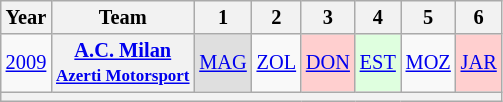<table class="wikitable" style="text-align:center; font-size:85%">
<tr>
<th>Year</th>
<th>Team</th>
<th>1</th>
<th>2</th>
<th>3</th>
<th>4</th>
<th>5</th>
<th>6</th>
</tr>
<tr>
<td><a href='#'>2009</a></td>
<th nowrap><a href='#'>A.C. Milan</a><br><small><a href='#'>Azerti Motorsport</a></small></th>
<td style="background:#dfdfdf;"><a href='#'>MAG</a>  <br></td>
<td><a href='#'>ZOL</a> <br></td>
<td style="background:#ffcfcf;"><a href='#'>DON</a>  <br></td>
<td style="background:#dfffdf;"><a href='#'>EST</a> <br></td>
<td><a href='#'>MOZ</a> <br></td>
<td style="background:#ffcfcf;"><a href='#'>JAR</a> <br></td>
</tr>
<tr>
<th colspan="8"></th>
</tr>
</table>
